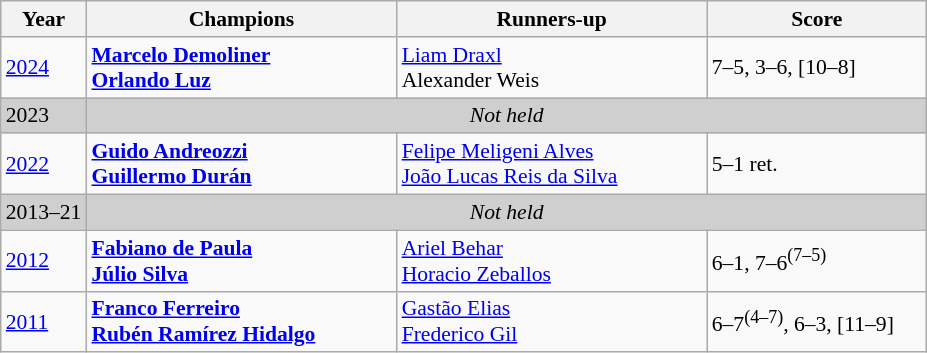<table class="wikitable" style="font-size:90%">
<tr>
<th>Year</th>
<th width="200">Champions</th>
<th width="200">Runners-up</th>
<th width="140">Score</th>
</tr>
<tr>
<td><a href='#'>2024</a></td>
<td> <strong><a href='#'>Marcelo Demoliner</a></strong><br> <strong><a href='#'>Orlando Luz</a></strong></td>
<td> <a href='#'>Liam Draxl</a><br> Alexander Weis</td>
<td>7–5, 3–6, [10–8]</td>
</tr>
<tr>
<td style="background:#cfcfcf">2023</td>
<td colspan=3 align=center style="background:#cfcfcf"><em>Not held</em></td>
</tr>
<tr>
<td><a href='#'>2022</a></td>
<td> <strong><a href='#'>Guido Andreozzi</a></strong><br> <strong><a href='#'>Guillermo Durán</a></strong></td>
<td> <a href='#'>Felipe Meligeni Alves</a><br> <a href='#'>João Lucas Reis da Silva</a></td>
<td>5–1 ret.</td>
</tr>
<tr>
<td style="background:#cfcfcf">2013–21</td>
<td colspan=3 align=center style="background:#cfcfcf"><em>Not held</em></td>
</tr>
<tr>
<td><a href='#'>2012</a></td>
<td> <strong><a href='#'>Fabiano de Paula</a></strong><br> <strong><a href='#'>Júlio Silva</a></strong></td>
<td> <a href='#'>Ariel Behar</a><br> <a href='#'>Horacio Zeballos</a></td>
<td>6–1, 7–6<sup>(7–5)</sup></td>
</tr>
<tr>
<td><a href='#'>2011</a></td>
<td> <strong><a href='#'>Franco Ferreiro</a></strong><br> <strong><a href='#'>Rubén Ramírez Hidalgo</a></strong></td>
<td> <a href='#'>Gastão Elias</a><br> <a href='#'>Frederico Gil</a></td>
<td>6–7<sup>(4–7)</sup>, 6–3, [11–9]</td>
</tr>
</table>
